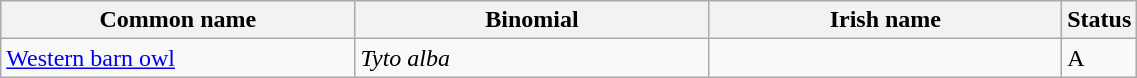<table width=60% class="wikitable">
<tr>
<th width=32%>Common name</th>
<th width=32%>Binomial</th>
<th width=32%>Irish name</th>
<th width=4%>Status</th>
</tr>
<tr>
<td><a href='#'>Western barn owl</a></td>
<td><em>Tyto alba</em></td>
<td></td>
<td>A</td>
</tr>
</table>
